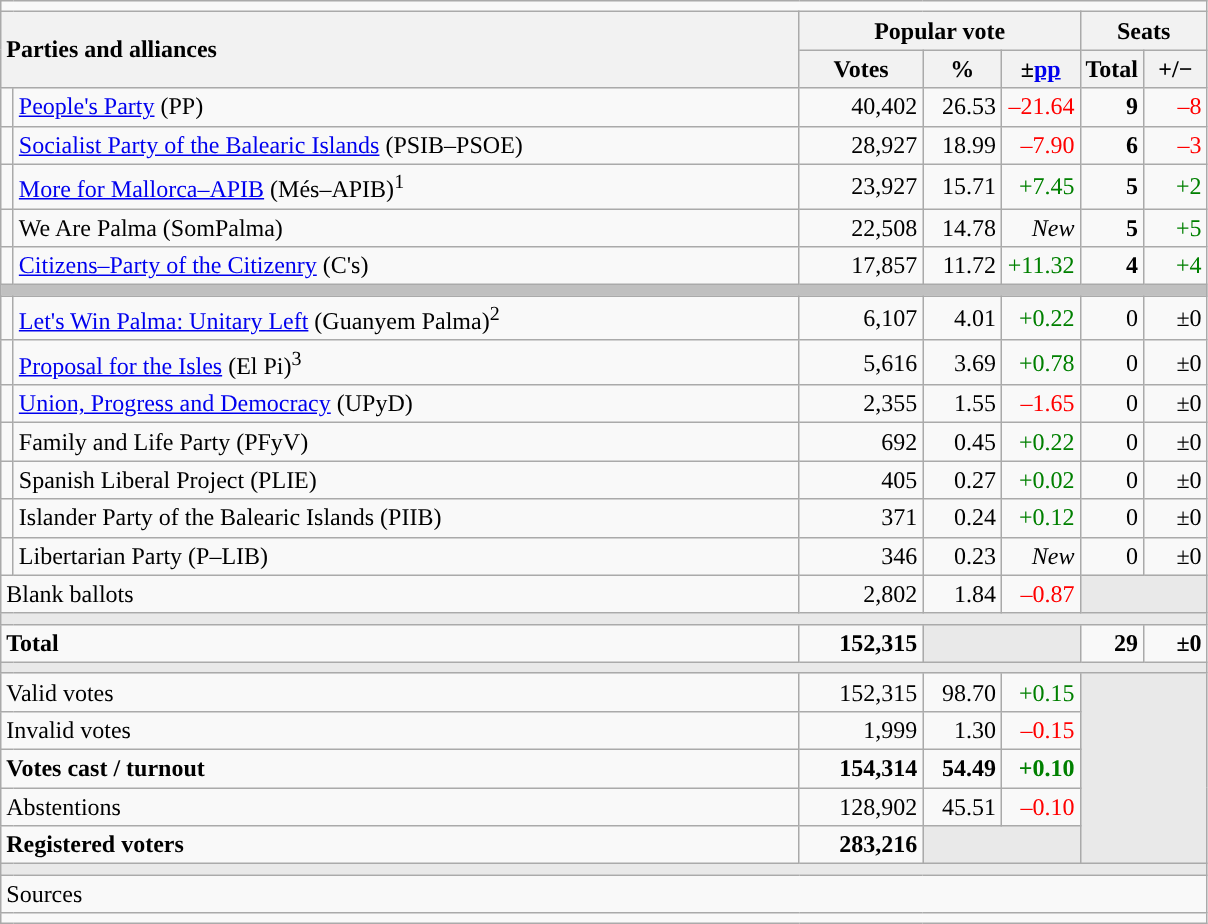<table class="wikitable" style="text-align:right;">
<tr>
<td colspan="7"></td>
</tr>
<tr>
<th style="text-align:left;" rowspan="2" colspan="2" width="525">Parties and alliances</th>
<th colspan="3">Popular vote</th>
<th colspan="2">Seats</th>
</tr>
<tr>
<th width="75">Votes</th>
<th width="45">%</th>
<th width="45">±<a href='#'>pp</a></th>
<th width="35">Total</th>
<th width="35">+/−</th>
</tr>
<tr>
<td width="1" style="color:inherit;background:"></td>
<td align="left"><a href='#'>People's Party</a> (PP)</td>
<td>40,402</td>
<td>26.53</td>
<td style="color:red;">–21.64</td>
<td><strong>9</strong></td>
<td style="color:red;">–8</td>
</tr>
<tr>
<td style="color:inherit;background:"></td>
<td align="left"><a href='#'>Socialist Party of the Balearic Islands</a> (PSIB–PSOE)</td>
<td>28,927</td>
<td>18.99</td>
<td style="color:red;">–7.90</td>
<td><strong>6</strong></td>
<td style="color:red;">–3</td>
</tr>
<tr>
<td style="color:inherit;background:"></td>
<td align="left"><a href='#'>More for Mallorca–APIB</a> (Més–APIB)<sup>1</sup></td>
<td>23,927</td>
<td>15.71</td>
<td style="color:green;">+7.45</td>
<td><strong>5</strong></td>
<td style="color:green;">+2</td>
</tr>
<tr>
<td style="color:inherit;background:"></td>
<td align="left">We Are Palma (SomPalma)</td>
<td>22,508</td>
<td>14.78</td>
<td><em>New</em></td>
<td><strong>5</strong></td>
<td style="color:green;">+5</td>
</tr>
<tr>
<td style="color:inherit;background:"></td>
<td align="left"><a href='#'>Citizens–Party of the Citizenry</a> (C's)</td>
<td>17,857</td>
<td>11.72</td>
<td style="color:green;">+11.32</td>
<td><strong>4</strong></td>
<td style="color:green;">+4</td>
</tr>
<tr>
<td colspan="7" bgcolor="#C0C0C0"></td>
</tr>
<tr>
<td style="color:inherit;background:"></td>
<td align="left"><a href='#'>Let's Win Palma: Unitary Left</a> (Guanyem Palma)<sup>2</sup></td>
<td>6,107</td>
<td>4.01</td>
<td style="color:green;">+0.22</td>
<td>0</td>
<td>±0</td>
</tr>
<tr>
<td style="color:inherit;background:"></td>
<td align="left"><a href='#'>Proposal for the Isles</a> (El Pi)<sup>3</sup></td>
<td>5,616</td>
<td>3.69</td>
<td style="color:green;">+0.78</td>
<td>0</td>
<td>±0</td>
</tr>
<tr>
<td style="color:inherit;background:"></td>
<td align="left"><a href='#'>Union, Progress and Democracy</a> (UPyD)</td>
<td>2,355</td>
<td>1.55</td>
<td style="color:red;">–1.65</td>
<td>0</td>
<td>±0</td>
</tr>
<tr>
<td style="color:inherit;background:"></td>
<td align="left">Family and Life Party (PFyV)</td>
<td>692</td>
<td>0.45</td>
<td style="color:green;">+0.22</td>
<td>0</td>
<td>±0</td>
</tr>
<tr>
<td style="color:inherit;background:"></td>
<td align="left">Spanish Liberal Project (PLIE)</td>
<td>405</td>
<td>0.27</td>
<td style="color:green;">+0.02</td>
<td>0</td>
<td>±0</td>
</tr>
<tr>
<td style="color:inherit;background:"></td>
<td align="left">Islander Party of the Balearic Islands (PIIB)</td>
<td>371</td>
<td>0.24</td>
<td style="color:green;">+0.12</td>
<td>0</td>
<td>±0</td>
</tr>
<tr>
<td style="color:inherit;background:"></td>
<td align="left">Libertarian Party (P–LIB)</td>
<td>346</td>
<td>0.23</td>
<td><em>New</em></td>
<td>0</td>
<td>±0</td>
</tr>
<tr>
<td align="left" colspan="2">Blank ballots</td>
<td>2,802</td>
<td>1.84</td>
<td style="color:red;">–0.87</td>
<td bgcolor="#E9E9E9" colspan="2"></td>
</tr>
<tr>
<td colspan="7" bgcolor="#E9E9E9"></td>
</tr>
<tr style="font-weight:bold;">
<td align="left" colspan="2">Total</td>
<td>152,315</td>
<td bgcolor="#E9E9E9" colspan="2"></td>
<td>29</td>
<td>±0</td>
</tr>
<tr>
<td colspan="7" bgcolor="#E9E9E9"></td>
</tr>
<tr>
<td align="left" colspan="2">Valid votes</td>
<td>152,315</td>
<td>98.70</td>
<td style="color:green;">+0.15</td>
<td bgcolor="#E9E9E9" colspan="2" rowspan="5"></td>
</tr>
<tr>
<td align="left" colspan="2">Invalid votes</td>
<td>1,999</td>
<td>1.30</td>
<td style="color:red;">–0.15</td>
</tr>
<tr style="font-weight:bold;">
<td align="left" colspan="2">Votes cast / turnout</td>
<td>154,314</td>
<td>54.49</td>
<td style="color:green;">+0.10</td>
</tr>
<tr>
<td align="left" colspan="2">Abstentions</td>
<td>128,902</td>
<td>45.51</td>
<td style="color:red;">–0.10</td>
</tr>
<tr style="font-weight:bold;">
<td align="left" colspan="2">Registered voters</td>
<td>283,216</td>
<td bgcolor="#E9E9E9" colspan="2"></td>
</tr>
<tr>
<td colspan="7" bgcolor="#E9E9E9"></td>
</tr>
<tr>
<td align="left" colspan="7">Sources</td>
</tr>
<tr>
<td colspan="7" style="text-align:left; max-width:790px;"></td>
</tr>
</table>
